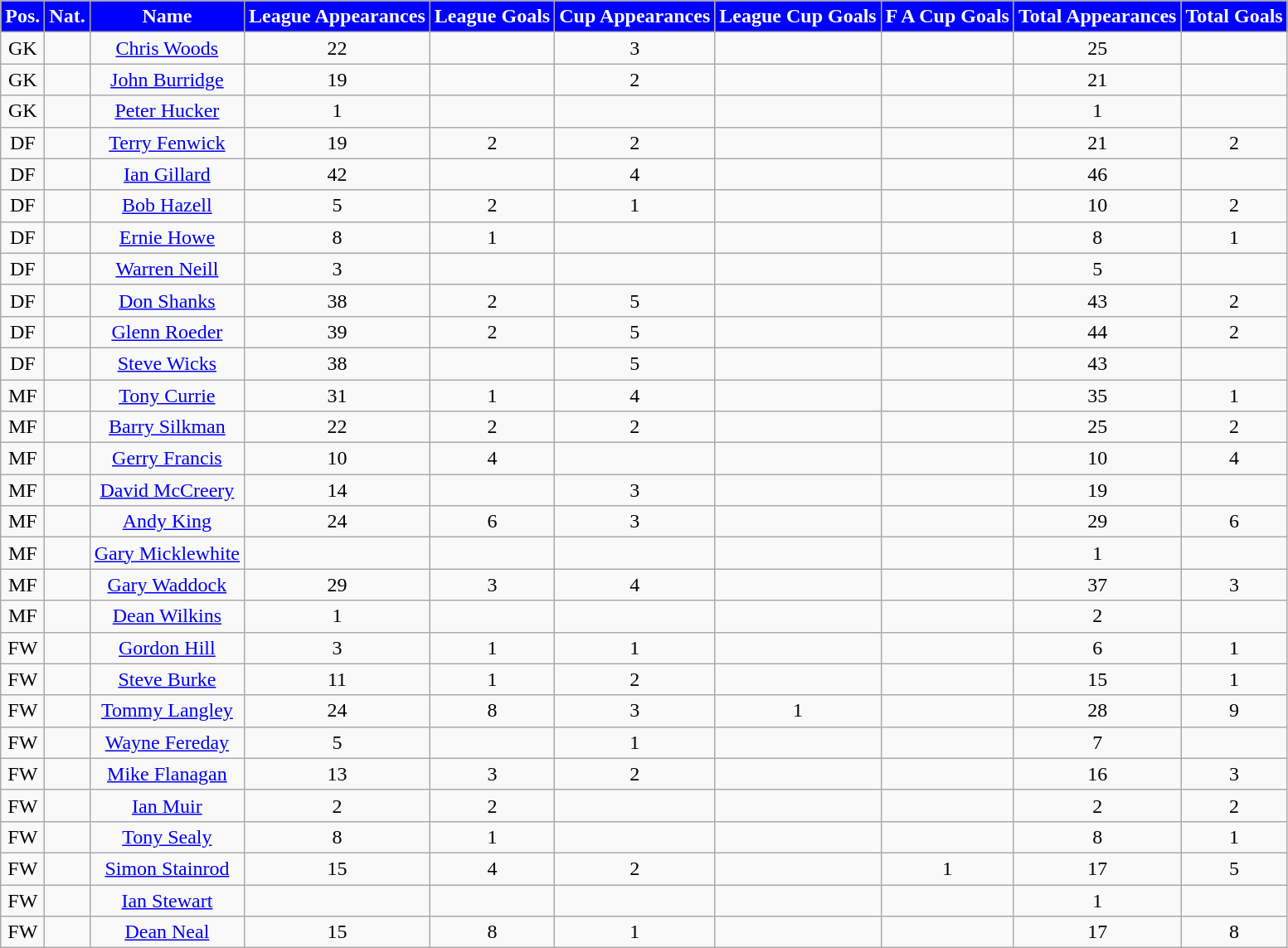<table class="wikitable plainrowheaders" style="text-align:center">
<tr>
<th style="background:#0000FF; color:#FFFFFF; text-align:center;">Pos.</th>
<th style="background:#0000FF; color:#FFFFFF; text-align:center;">Nat.</th>
<th style="background:#0000FF; color:#FFFFFF; text-align:center;">Name</th>
<th style="background:#0000FF; color:#FFFFFF; text-align:center;">League Appearances</th>
<th style="background:#0000FF; color:#FFFFFF; text-align:center;">League Goals</th>
<th style="background:#0000FF; color:#FFFFFF; text-align:center;">Cup Appearances</th>
<th style="background:#0000FF; color:#FFFFFF; text-align:center;">League Cup Goals</th>
<th style="background:#0000FF; color:#FFFFFF; text-align:center;">F A Cup Goals</th>
<th style="background:#0000FF; color:#FFFFFF; text-align:center;">Total Appearances</th>
<th style="background:#0000FF; color:#FFFFFF; text-align:center;">Total Goals</th>
</tr>
<tr>
<td>GK</td>
<td></td>
<td><a href='#'>Chris Woods</a></td>
<td>22</td>
<td></td>
<td>3</td>
<td></td>
<td></td>
<td>25</td>
<td></td>
</tr>
<tr>
<td>GK</td>
<td></td>
<td><a href='#'>John Burridge</a></td>
<td>19</td>
<td></td>
<td>2</td>
<td></td>
<td></td>
<td>21</td>
<td></td>
</tr>
<tr>
<td>GK</td>
<td></td>
<td><a href='#'>Peter Hucker</a></td>
<td>1</td>
<td></td>
<td></td>
<td></td>
<td></td>
<td>1</td>
<td></td>
</tr>
<tr>
<td>DF</td>
<td></td>
<td><a href='#'>Terry Fenwick</a></td>
<td>19</td>
<td>2</td>
<td>2</td>
<td></td>
<td></td>
<td>21</td>
<td>2</td>
</tr>
<tr>
<td>DF</td>
<td></td>
<td><a href='#'>Ian Gillard</a></td>
<td>42</td>
<td></td>
<td>4</td>
<td></td>
<td></td>
<td>46</td>
<td></td>
</tr>
<tr>
<td>DF</td>
<td></td>
<td><a href='#'>Bob Hazell</a></td>
<td>5</td>
<td>2</td>
<td>1</td>
<td></td>
<td></td>
<td>10</td>
<td>2</td>
</tr>
<tr>
<td>DF</td>
<td></td>
<td><a href='#'>Ernie Howe</a></td>
<td>8</td>
<td>1</td>
<td></td>
<td></td>
<td></td>
<td>8</td>
<td>1</td>
</tr>
<tr>
<td>DF</td>
<td></td>
<td><a href='#'>Warren Neill</a></td>
<td>3</td>
<td></td>
<td></td>
<td></td>
<td></td>
<td>5</td>
<td></td>
</tr>
<tr>
<td>DF</td>
<td></td>
<td><a href='#'>Don Shanks</a></td>
<td>38</td>
<td>2</td>
<td>5</td>
<td></td>
<td></td>
<td>43</td>
<td>2</td>
</tr>
<tr>
<td>DF</td>
<td></td>
<td><a href='#'>Glenn Roeder</a></td>
<td>39</td>
<td>2</td>
<td>5</td>
<td></td>
<td></td>
<td>44</td>
<td>2</td>
</tr>
<tr>
<td>DF</td>
<td></td>
<td><a href='#'>Steve Wicks</a></td>
<td>38</td>
<td></td>
<td>5</td>
<td></td>
<td></td>
<td>43</td>
<td></td>
</tr>
<tr>
<td>MF</td>
<td></td>
<td><a href='#'>Tony Currie</a></td>
<td>31</td>
<td>1</td>
<td>4</td>
<td></td>
<td></td>
<td>35</td>
<td>1</td>
</tr>
<tr>
<td>MF</td>
<td></td>
<td><a href='#'>Barry Silkman</a></td>
<td>22</td>
<td>2</td>
<td>2</td>
<td></td>
<td></td>
<td>25</td>
<td>2</td>
</tr>
<tr>
<td>MF</td>
<td></td>
<td><a href='#'>Gerry Francis</a></td>
<td>10</td>
<td>4</td>
<td></td>
<td></td>
<td></td>
<td>10</td>
<td>4</td>
</tr>
<tr>
<td>MF</td>
<td></td>
<td><a href='#'>David McCreery</a></td>
<td>14</td>
<td></td>
<td>3</td>
<td></td>
<td></td>
<td>19</td>
<td></td>
</tr>
<tr>
<td>MF</td>
<td></td>
<td><a href='#'>Andy King</a></td>
<td>24</td>
<td>6</td>
<td>3</td>
<td></td>
<td></td>
<td>29</td>
<td>6</td>
</tr>
<tr>
<td>MF</td>
<td></td>
<td><a href='#'>Gary Micklewhite</a></td>
<td></td>
<td></td>
<td></td>
<td></td>
<td></td>
<td>1</td>
<td></td>
</tr>
<tr>
<td>MF</td>
<td></td>
<td><a href='#'>Gary Waddock</a></td>
<td>29</td>
<td>3</td>
<td>4</td>
<td></td>
<td></td>
<td>37</td>
<td>3</td>
</tr>
<tr>
<td>MF</td>
<td></td>
<td><a href='#'>Dean Wilkins</a></td>
<td>1</td>
<td></td>
<td></td>
<td></td>
<td></td>
<td>2</td>
<td></td>
</tr>
<tr>
<td>FW</td>
<td></td>
<td><a href='#'>Gordon Hill</a></td>
<td>3</td>
<td>1</td>
<td>1</td>
<td></td>
<td></td>
<td>6</td>
<td>1</td>
</tr>
<tr>
<td>FW</td>
<td></td>
<td><a href='#'>Steve Burke</a></td>
<td>11</td>
<td>1</td>
<td>2</td>
<td></td>
<td></td>
<td>15</td>
<td>1</td>
</tr>
<tr>
<td>FW</td>
<td></td>
<td><a href='#'>Tommy Langley</a></td>
<td>24</td>
<td>8</td>
<td>3</td>
<td>1</td>
<td></td>
<td>28</td>
<td>9</td>
</tr>
<tr>
<td>FW</td>
<td></td>
<td><a href='#'>Wayne Fereday</a></td>
<td>5</td>
<td></td>
<td>1</td>
<td></td>
<td></td>
<td>7</td>
<td></td>
</tr>
<tr>
<td>FW</td>
<td></td>
<td><a href='#'>Mike Flanagan</a></td>
<td>13</td>
<td>3</td>
<td>2</td>
<td></td>
<td></td>
<td>16</td>
<td>3</td>
</tr>
<tr>
<td>FW</td>
<td></td>
<td><a href='#'>Ian Muir</a></td>
<td>2</td>
<td>2</td>
<td></td>
<td></td>
<td></td>
<td>2</td>
<td>2</td>
</tr>
<tr>
<td>FW</td>
<td></td>
<td><a href='#'>Tony Sealy</a></td>
<td>8</td>
<td>1</td>
<td></td>
<td></td>
<td></td>
<td>8</td>
<td>1</td>
</tr>
<tr>
<td>FW</td>
<td></td>
<td><a href='#'>Simon Stainrod</a></td>
<td>15</td>
<td>4</td>
<td>2</td>
<td></td>
<td>1</td>
<td>17</td>
<td>5</td>
</tr>
<tr>
<td>FW</td>
<td></td>
<td><a href='#'>Ian Stewart</a></td>
<td></td>
<td></td>
<td></td>
<td></td>
<td></td>
<td>1</td>
<td></td>
</tr>
<tr>
<td>FW</td>
<td></td>
<td><a href='#'>Dean Neal</a></td>
<td>15</td>
<td>8</td>
<td>1</td>
<td></td>
<td></td>
<td>17</td>
<td>8</td>
</tr>
</table>
